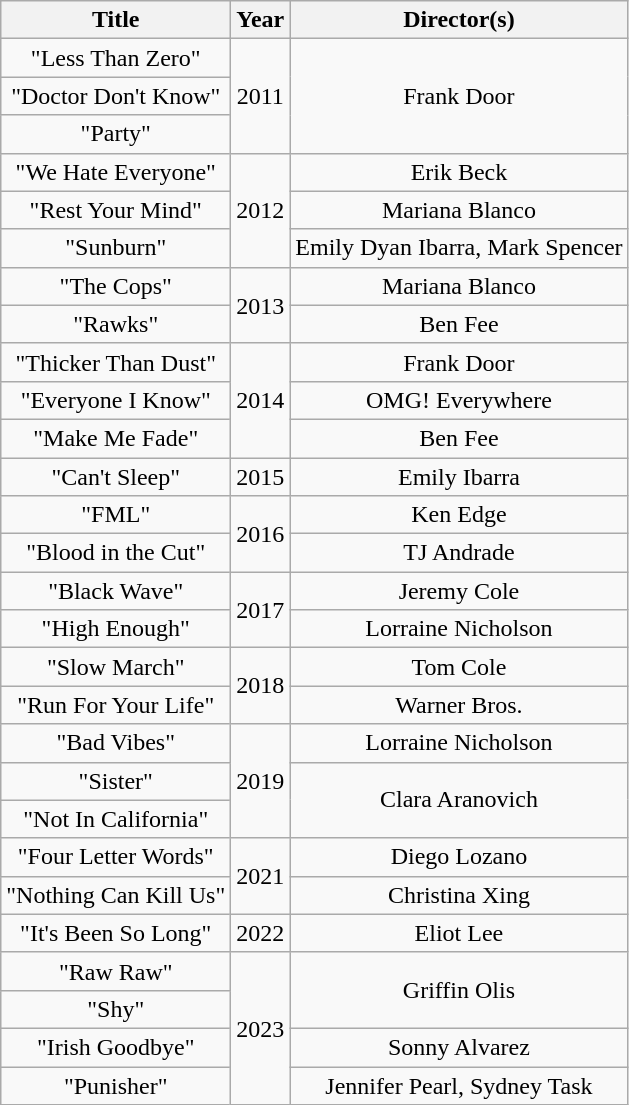<table class="wikitable sortable" style="text-align:center;">
<tr>
<th>Title</th>
<th>Year</th>
<th>Director(s)</th>
</tr>
<tr>
<td>"Less Than Zero"</td>
<td rowspan="3">2011</td>
<td rowspan="3">Frank Door</td>
</tr>
<tr>
<td>"Doctor Don't Know"</td>
</tr>
<tr>
<td>"Party"</td>
</tr>
<tr>
<td>"We Hate Everyone"</td>
<td rowspan="3">2012</td>
<td>Erik Beck</td>
</tr>
<tr>
<td>"Rest Your Mind"</td>
<td>Mariana Blanco</td>
</tr>
<tr>
<td>"Sunburn"</td>
<td>Emily Dyan Ibarra, Mark Spencer</td>
</tr>
<tr>
<td>"The Cops"</td>
<td rowspan="2">2013</td>
<td>Mariana Blanco</td>
</tr>
<tr>
<td>"Rawks"</td>
<td>Ben Fee</td>
</tr>
<tr>
<td>"Thicker Than Dust"</td>
<td rowspan="3">2014</td>
<td>Frank Door</td>
</tr>
<tr>
<td>"Everyone I Know"</td>
<td>OMG! Everywhere</td>
</tr>
<tr>
<td>"Make Me Fade"</td>
<td>Ben Fee</td>
</tr>
<tr>
<td>"Can't Sleep"</td>
<td>2015</td>
<td>Emily Ibarra</td>
</tr>
<tr>
<td>"FML"</td>
<td rowspan="2">2016</td>
<td>Ken Edge</td>
</tr>
<tr>
<td>"Blood in the Cut"</td>
<td>TJ Andrade</td>
</tr>
<tr>
<td>"Black Wave"</td>
<td rowspan="2">2017</td>
<td>Jeremy Cole</td>
</tr>
<tr>
<td>"High Enough"</td>
<td>Lorraine Nicholson</td>
</tr>
<tr>
<td>"Slow March"</td>
<td rowspan="2">2018</td>
<td>Tom Cole</td>
</tr>
<tr>
<td>"Run For Your Life"</td>
<td>Warner Bros.</td>
</tr>
<tr>
<td>"Bad Vibes"</td>
<td rowspan="3">2019</td>
<td>Lorraine Nicholson</td>
</tr>
<tr>
<td>"Sister"</td>
<td rowspan="2">Clara Aranovich</td>
</tr>
<tr>
<td>"Not In California"</td>
</tr>
<tr>
<td>"Four Letter Words"</td>
<td rowspan="2">2021</td>
<td>Diego Lozano</td>
</tr>
<tr>
<td>"Nothing Can Kill Us"</td>
<td>Christina Xing</td>
</tr>
<tr>
<td>"It's Been So Long"</td>
<td>2022</td>
<td>Eliot Lee</td>
</tr>
<tr>
<td>"Raw Raw"</td>
<td rowspan="4">2023</td>
<td rowspan="2">Griffin Olis</td>
</tr>
<tr>
<td>"Shy"</td>
</tr>
<tr>
<td>"Irish Goodbye"</td>
<td>Sonny Alvarez</td>
</tr>
<tr>
<td>"Punisher"</td>
<td>Jennifer Pearl, Sydney Task</td>
</tr>
</table>
